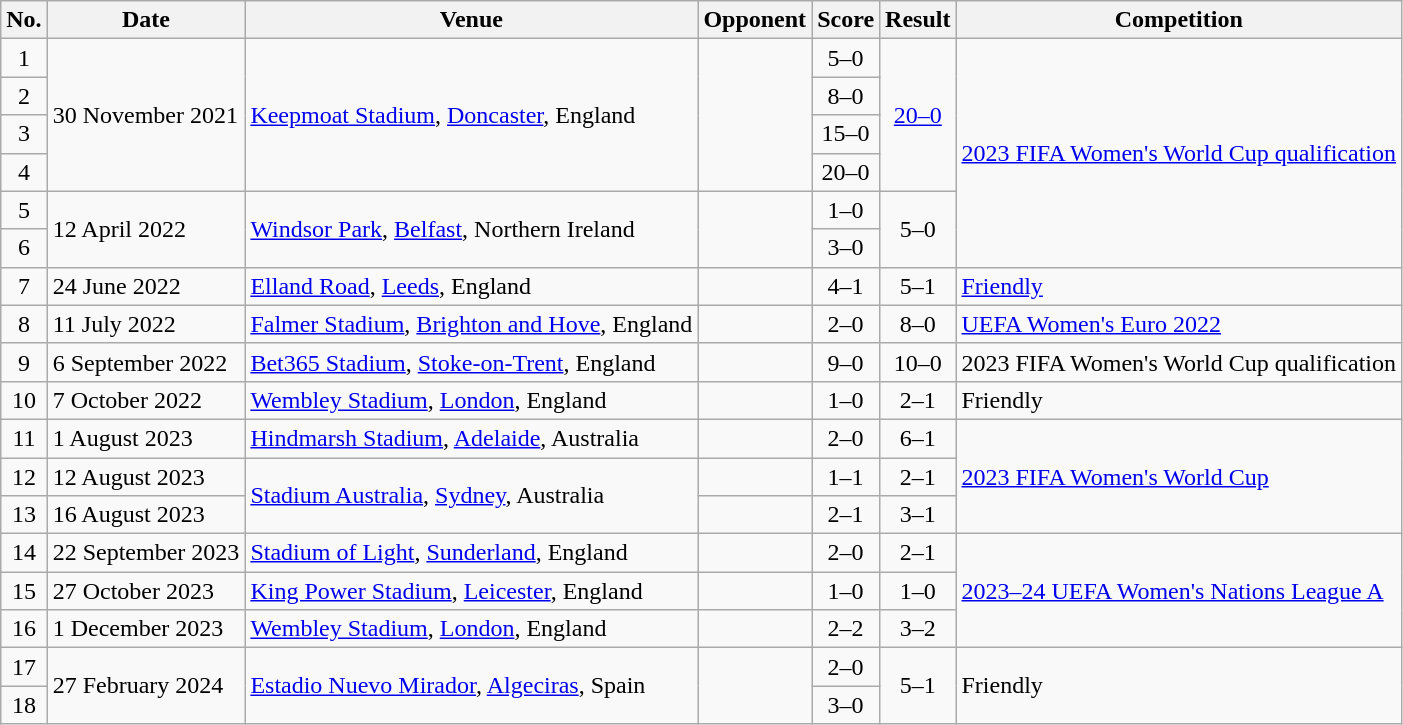<table class="wikitable sortable">
<tr>
<th scope="col">No.</th>
<th scope="col">Date</th>
<th scope="col">Venue</th>
<th scope="col">Opponent</th>
<th scope="col">Score</th>
<th scope="col">Result</th>
<th scope="col">Competition</th>
</tr>
<tr>
<td align="center">1</td>
<td rowspan="4">30 November 2021</td>
<td rowspan="4"><a href='#'>Keepmoat Stadium</a>, <a href='#'>Doncaster</a>, England</td>
<td rowspan="4"></td>
<td align="center">5–0</td>
<td rowspan="4" style="text-align:center"><a href='#'>20–0</a></td>
<td rowspan="6"><a href='#'>2023 FIFA Women's World Cup qualification</a></td>
</tr>
<tr>
<td align="center">2</td>
<td align="center">8–0</td>
</tr>
<tr>
<td align="center">3</td>
<td align="center">15–0</td>
</tr>
<tr>
<td align="center">4</td>
<td align="center">20–0</td>
</tr>
<tr>
<td align="center">5</td>
<td rowspan="2">12 April 2022</td>
<td rowspan="2"><a href='#'>Windsor Park</a>, <a href='#'>Belfast</a>, Northern Ireland</td>
<td rowspan="2"></td>
<td align="center">1–0</td>
<td rowspan="2" style="text-align:center">5–0</td>
</tr>
<tr>
<td align="center">6</td>
<td align="center">3–0</td>
</tr>
<tr>
<td align="center">7</td>
<td>24 June 2022</td>
<td><a href='#'>Elland Road</a>, <a href='#'>Leeds</a>, England</td>
<td></td>
<td align="center">4–1</td>
<td align="center">5–1</td>
<td><a href='#'>Friendly</a></td>
</tr>
<tr>
<td align="center">8</td>
<td>11 July 2022</td>
<td><a href='#'>Falmer Stadium</a>, <a href='#'>Brighton and Hove</a>, England</td>
<td></td>
<td align="center">2–0</td>
<td align="center">8–0</td>
<td><a href='#'>UEFA Women's Euro 2022</a></td>
</tr>
<tr>
<td align="center">9</td>
<td>6 September 2022</td>
<td><a href='#'>Bet365 Stadium</a>, <a href='#'>Stoke-on-Trent</a>, England</td>
<td></td>
<td align="center">9–0</td>
<td align="center">10–0</td>
<td>2023 FIFA Women's World Cup qualification</td>
</tr>
<tr>
<td align="center">10</td>
<td>7 October 2022</td>
<td><a href='#'>Wembley Stadium</a>, <a href='#'>London</a>, England</td>
<td></td>
<td align="center">1–0</td>
<td align="center">2–1</td>
<td>Friendly</td>
</tr>
<tr>
<td align="center">11</td>
<td>1 August 2023</td>
<td><a href='#'>Hindmarsh Stadium</a>, <a href='#'>Adelaide</a>, Australia</td>
<td></td>
<td align="center">2–0</td>
<td align="center">6–1</td>
<td rowspan="3"><a href='#'>2023 FIFA Women's World Cup</a></td>
</tr>
<tr>
<td align="center">12</td>
<td>12 August 2023</td>
<td rowspan=2><a href='#'>Stadium Australia</a>, <a href='#'>Sydney</a>, Australia</td>
<td></td>
<td align="center">1–1</td>
<td align="center">2–1</td>
</tr>
<tr>
<td align="center">13</td>
<td>16 August 2023</td>
<td></td>
<td align="center">2–1</td>
<td align="center">3–1</td>
</tr>
<tr>
<td align="center">14</td>
<td>22 September 2023</td>
<td><a href='#'>Stadium of Light</a>, <a href='#'>Sunderland</a>, England</td>
<td></td>
<td align="center">2–0</td>
<td align="center">2–1</td>
<td rowspan="3"><a href='#'>2023–24 UEFA Women's Nations League A</a></td>
</tr>
<tr>
<td align="center">15</td>
<td>27 October 2023</td>
<td><a href='#'>King Power Stadium</a>, <a href='#'>Leicester</a>, England</td>
<td></td>
<td align="center">1–0</td>
<td align="center">1–0</td>
</tr>
<tr>
<td align="center">16</td>
<td>1 December 2023</td>
<td><a href='#'>Wembley Stadium</a>, <a href='#'>London</a>, England</td>
<td></td>
<td align="center">2–2</td>
<td align="center">3–2</td>
</tr>
<tr>
<td align="center">17</td>
<td rowspan="2">27 February 2024</td>
<td rowspan="2"><a href='#'>Estadio Nuevo Mirador</a>, <a href='#'>Algeciras</a>, Spain</td>
<td rowspan="2"></td>
<td align="center">2–0</td>
<td rowspan="2" style="text-align:center">5–1</td>
<td rowspan="2">Friendly</td>
</tr>
<tr>
<td align="center">18</td>
<td align="center">3–0</td>
</tr>
</table>
